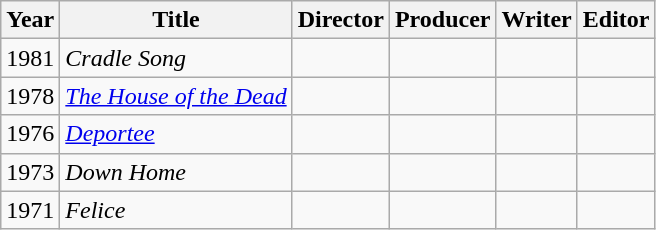<table class="wikitable">
<tr>
<th>Year</th>
<th>Title</th>
<th>Director</th>
<th>Producer</th>
<th>Writer</th>
<th>Editor</th>
</tr>
<tr>
<td>1981</td>
<td><em>Cradle Song</em></td>
<td></td>
<td></td>
<td></td>
<td></td>
</tr>
<tr>
<td>1978</td>
<td><em><a href='#'>The House of the Dead</a></em></td>
<td></td>
<td></td>
<td></td>
<td></td>
</tr>
<tr>
<td>1976</td>
<td><em><a href='#'>Deportee</a></em></td>
<td></td>
<td></td>
<td></td>
<td></td>
</tr>
<tr>
<td>1973</td>
<td><em>Down Home</em></td>
<td></td>
<td></td>
<td></td>
<td></td>
</tr>
<tr>
<td>1971</td>
<td><em>Felice</em></td>
<td></td>
<td></td>
<td></td>
<td></td>
</tr>
</table>
